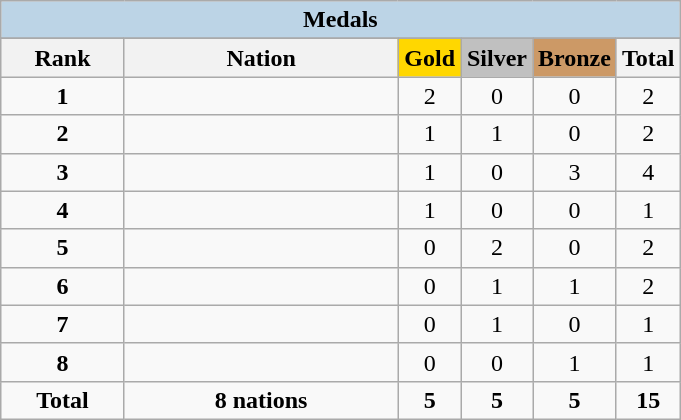<table class="wikitable" style="text-align:center">
<tr>
<td colspan="6" style="background:#BCD4E6"><strong>Medals</strong></td>
</tr>
<tr>
</tr>
<tr style="background-color:#EDEDED;">
<th width="75px" class="hintergrundfarbe5">Rank</th>
<th width="175px" class="hintergrundfarbe6">Nation</th>
<th style="background:    gold; width:35px ">Gold</th>
<th style="background:  silver; width:35px ">Silver</th>
<th style="background: #CC9966; width:35px ">Bronze</th>
<th width="35px">Total</th>
</tr>
<tr>
<td><strong>1</strong></td>
<td align=left></td>
<td>2</td>
<td>0</td>
<td>0</td>
<td>2</td>
</tr>
<tr>
<td><strong>2</strong></td>
<td align=left></td>
<td>1</td>
<td>1</td>
<td>0</td>
<td>2</td>
</tr>
<tr>
<td><strong>3</strong></td>
<td align=left></td>
<td>1</td>
<td>0</td>
<td>3</td>
<td>4</td>
</tr>
<tr>
<td><strong>4</strong></td>
<td align=left></td>
<td>1</td>
<td>0</td>
<td>0</td>
<td>1</td>
</tr>
<tr>
<td><strong>5</strong></td>
<td align=left></td>
<td>0</td>
<td>2</td>
<td>0</td>
<td>2</td>
</tr>
<tr>
<td><strong>6</strong></td>
<td align=left></td>
<td>0</td>
<td>1</td>
<td>1</td>
<td>2</td>
</tr>
<tr>
<td><strong>7</strong></td>
<td align=left><em></em></td>
<td>0</td>
<td>1</td>
<td>0</td>
<td>1</td>
</tr>
<tr>
<td><strong>8</strong></td>
<td align=left></td>
<td>0</td>
<td>0</td>
<td>1</td>
<td>1</td>
</tr>
<tr>
<td><strong>Total</strong></td>
<td><strong>8 nations</strong></td>
<td><strong>5</strong></td>
<td><strong>5</strong></td>
<td><strong>5</strong></td>
<td><strong>15</strong></td>
</tr>
</table>
